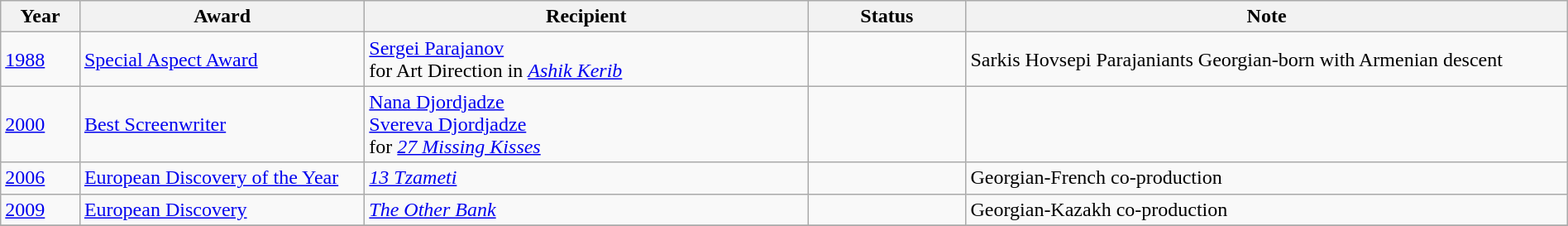<table class="wikitable" width="100%" cellpadding="5">
<tr>
<th width="5%">Year</th>
<th width="18%">Award</th>
<th width="28%">Recipient</th>
<th width="10%">Status</th>
<th width="38%">Note</th>
</tr>
<tr>
<td><a href='#'>1988</a></td>
<td><a href='#'>Special Aspect Award</a></td>
<td><a href='#'>Sergei Parajanov</a> <br>for Art Direction in <em><a href='#'>Ashik Kerib</a></em></td>
<td></td>
<td>Sarkis Hovsepi Parajaniants Georgian-born with Armenian descent</td>
</tr>
<tr>
<td><a href='#'>2000</a></td>
<td><a href='#'>Best Screenwriter</a></td>
<td><a href='#'>Nana Djordjadze</a><br><a href='#'>Svereva Djordjadze</a> <br>for <em><a href='#'>27 Missing Kisses</a></em></td>
<td></td>
<td></td>
</tr>
<tr>
<td><a href='#'>2006</a></td>
<td><a href='#'>European Discovery of the Year</a></td>
<td><em><a href='#'>13 Tzameti</a></em></td>
<td></td>
<td>Georgian-French co-production</td>
</tr>
<tr>
<td><a href='#'>2009</a></td>
<td><a href='#'>European Discovery</a></td>
<td><em><a href='#'>The Other Bank</a></em></td>
<td></td>
<td>Georgian-Kazakh co-production</td>
</tr>
<tr>
</tr>
</table>
